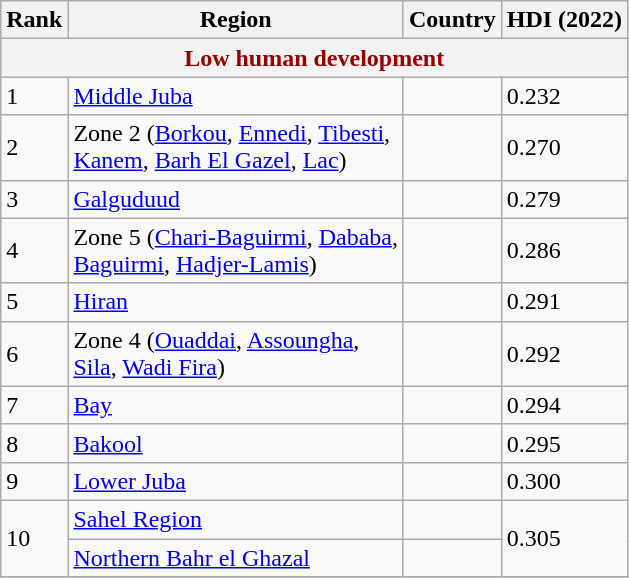<table class="wikitable sortable">
<tr>
<th class="sort">Rank</th>
<th class="sort">Region</th>
<th>Country</th>
<th class="sort">HDI (2022)</th>
</tr>
<tr>
<th colspan="4" style="color:#900;">Low human development</th>
</tr>
<tr>
<td>1</td>
<td style="text-align:left"><a href='#'>Middle Juba</a></td>
<td></td>
<td>0.232</td>
</tr>
<tr>
<td>2</td>
<td style="text-align:left">Zone 2 (<a href='#'>Borkou</a>, <a href='#'>Ennedi</a>, <a href='#'>Tibesti</a>,<br> <a href='#'>Kanem</a>, <a href='#'>Barh El Gazel</a>, <a href='#'>Lac</a>)</td>
<td></td>
<td>0.270</td>
</tr>
<tr>
<td>3</td>
<td style="text-align:left"><a href='#'>Galguduud</a></td>
<td></td>
<td>0.279</td>
</tr>
<tr>
<td>4</td>
<td>Zone 5 (<a href='#'>Chari-Baguirmi</a>, <a href='#'>Dababa</a>,<br><a href='#'>Baguirmi</a>, <a href='#'>Hadjer-Lamis</a>)</td>
<td></td>
<td>0.286</td>
</tr>
<tr>
<td>5</td>
<td><a href='#'>Hiran</a></td>
<td></td>
<td>0.291</td>
</tr>
<tr>
<td>6</td>
<td>Zone 4 (<a href='#'>Ouaddai</a>, <a href='#'>Assoungha</a>,<br> <a href='#'>Sila</a>, <a href='#'>Wadi Fira</a>)</td>
<td></td>
<td>0.292</td>
</tr>
<tr>
<td>7</td>
<td><a href='#'>Bay</a></td>
<td></td>
<td>0.294</td>
</tr>
<tr>
<td>8</td>
<td><a href='#'>Bakool</a></td>
<td></td>
<td>0.295</td>
</tr>
<tr>
<td>9</td>
<td><a href='#'>Lower Juba</a></td>
<td></td>
<td>0.300</td>
</tr>
<tr>
<td rowspan="2">10</td>
<td><a href='#'>Sahel Region</a></td>
<td></td>
<td rowspan="2">0.305</td>
</tr>
<tr>
<td><a href='#'>Northern Bahr el Ghazal</a></td>
<td></td>
</tr>
<tr>
</tr>
</table>
